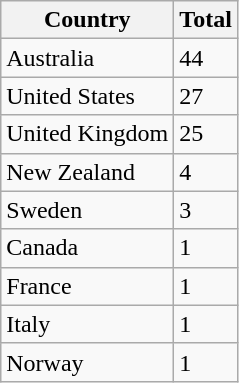<table class="wikitable sortable">
<tr>
<th>Country</th>
<th>Total</th>
</tr>
<tr>
<td>Australia</td>
<td>44</td>
</tr>
<tr>
<td>United States</td>
<td>27</td>
</tr>
<tr>
<td>United Kingdom</td>
<td>25</td>
</tr>
<tr>
<td>New Zealand</td>
<td>4</td>
</tr>
<tr>
<td>Sweden</td>
<td>3</td>
</tr>
<tr>
<td>Canada</td>
<td>1</td>
</tr>
<tr>
<td>France</td>
<td>1</td>
</tr>
<tr>
<td>Italy</td>
<td>1</td>
</tr>
<tr>
<td>Norway</td>
<td>1</td>
</tr>
</table>
